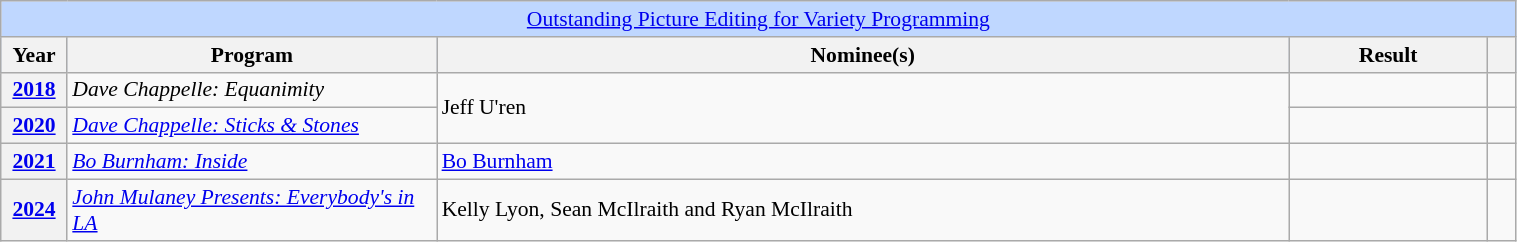<table class="wikitable plainrowheaders" style="font-size: 90%" width=80%>
<tr --- bgcolor="#bfd7ff">
<td colspan=6 align=center><a href='#'>Outstanding Picture Editing for Variety Programming</a></td>
</tr>
<tr --- bgcolor="#bfd7ff">
<th scope="col" style="width:1%;">Year</th>
<th scope="col" style="width:13%;">Program</th>
<th scope="col" style="width:30%;">Nominee(s)</th>
<th scope="col" style="width:7%;">Result</th>
<th scope="col" style="width:1%;"></th>
</tr>
<tr>
<th scope=row><a href='#'>2018</a></th>
<td><em>Dave Chappelle: Equanimity</em></td>
<td rowspan="2">Jeff U'ren</td>
<td></td>
<td></td>
</tr>
<tr>
<th scope=row><a href='#'>2020</a></th>
<td><em><a href='#'>Dave Chappelle: Sticks & Stones</a></em></td>
<td></td>
<td></td>
</tr>
<tr>
<th scope=row><a href='#'>2021</a></th>
<td><em><a href='#'>Bo Burnham: Inside</a></em></td>
<td><a href='#'>Bo Burnham</a></td>
<td></td>
<td></td>
</tr>
<tr>
<th scope=row><a href='#'>2024</a></th>
<td><em><a href='#'>John Mulaney Presents: Everybody's in LA</a></em></td>
<td>Kelly Lyon, Sean McIlraith and Ryan McIlraith</td>
<td></td>
<td></td>
</tr>
</table>
